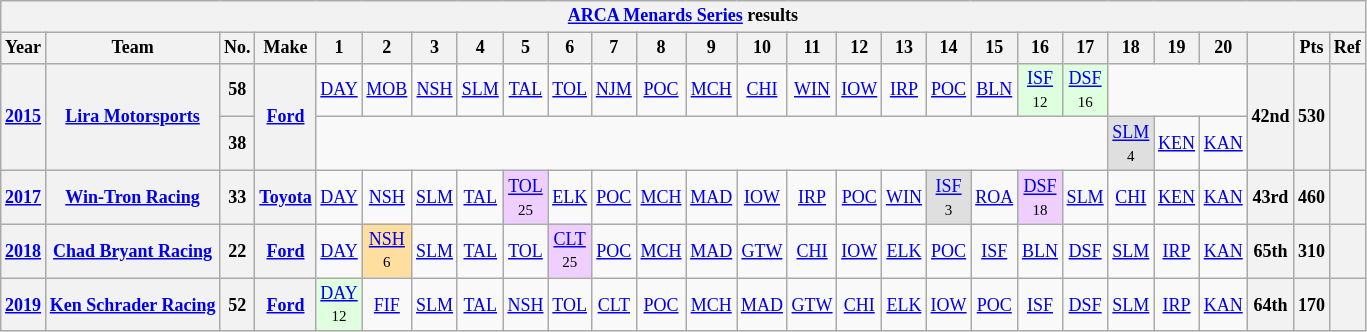<table class="wikitable" style="text-align:center; font-size:75%">
<tr>
<th colspan=27><a href='#'>ARCA Menards Series</a> results</th>
</tr>
<tr>
<th>Year</th>
<th>Team</th>
<th>No.</th>
<th>Make</th>
<th>1</th>
<th>2</th>
<th>3</th>
<th>4</th>
<th>5</th>
<th>6</th>
<th>7</th>
<th>8</th>
<th>9</th>
<th>10</th>
<th>11</th>
<th>12</th>
<th>13</th>
<th>14</th>
<th>15</th>
<th>16</th>
<th>17</th>
<th>18</th>
<th>19</th>
<th>20</th>
<th></th>
<th>Pts</th>
<th>Ref</th>
</tr>
<tr>
<th rowspan=2><a href='#'>2015</a></th>
<th rowspan=2><a href='#'>Lira Motorsports</a></th>
<th>58</th>
<th rowspan=2><a href='#'>Ford</a></th>
<td><a href='#'>DAY</a></td>
<td><a href='#'>MOB</a></td>
<td><a href='#'>NSH</a></td>
<td><a href='#'>SLM</a></td>
<td><a href='#'>TAL</a></td>
<td><a href='#'>TOL</a></td>
<td><a href='#'>NJM</a></td>
<td><a href='#'>POC</a></td>
<td><a href='#'>MCH</a></td>
<td><a href='#'>CHI</a></td>
<td><a href='#'>WIN</a></td>
<td><a href='#'>IOW</a></td>
<td><a href='#'>IRP</a></td>
<td><a href='#'>POC</a></td>
<td><a href='#'>BLN</a></td>
<td style="background:#DFFFDF;"><a href='#'>ISF</a><br><small>12</small></td>
<td style="background:#DFFFDF;"><a href='#'>DSF</a><br><small>16</small></td>
<td colspan=3></td>
<th rowspan=2>42nd</th>
<th rowspan=2>530</th>
<th rowspan=2></th>
</tr>
<tr>
<th>38</th>
<td colspan=17></td>
<td style="background:#DFDFDF;"><a href='#'>SLM</a><br><small>4</small></td>
<td><a href='#'>KEN</a></td>
<td><a href='#'>KAN</a></td>
</tr>
<tr>
<th><a href='#'>2017</a></th>
<th><a href='#'>Win-Tron Racing</a></th>
<th>33</th>
<th><a href='#'>Toyota</a></th>
<td><a href='#'>DAY</a></td>
<td><a href='#'>NSH</a></td>
<td><a href='#'>SLM</a></td>
<td><a href='#'>TAL</a></td>
<td style="background:#EFCFFF;"><a href='#'>TOL</a><br><small>25</small></td>
<td><a href='#'>ELK</a></td>
<td><a href='#'>POC</a></td>
<td><a href='#'>MCH</a></td>
<td><a href='#'>MAD</a></td>
<td><a href='#'>IOW</a></td>
<td><a href='#'>IRP</a></td>
<td><a href='#'>POC</a></td>
<td><a href='#'>WIN</a></td>
<td style="background:#DFDFDF;"><a href='#'>ISF</a><br><small>3</small></td>
<td><a href='#'>ROA</a></td>
<td style="background:#EFCFFF;"><a href='#'>DSF</a><br><small>18</small></td>
<td><a href='#'>SLM</a></td>
<td><a href='#'>CHI</a></td>
<td><a href='#'>KEN</a></td>
<td><a href='#'>KAN</a></td>
<th>43rd</th>
<th>460</th>
<th></th>
</tr>
<tr>
<th><a href='#'>2018</a></th>
<th><a href='#'>Chad Bryant Racing</a></th>
<th>22</th>
<th><a href='#'>Ford</a></th>
<td><a href='#'>DAY</a></td>
<td style="background:#FFDF9F;"><a href='#'>NSH</a><br><small>6</small></td>
<td><a href='#'>SLM</a></td>
<td><a href='#'>TAL</a></td>
<td><a href='#'>TOL</a></td>
<td style="background:#EFCFFF;"><a href='#'>CLT</a><br><small>25</small></td>
<td><a href='#'>POC</a></td>
<td><a href='#'>MCH</a></td>
<td><a href='#'>MAD</a></td>
<td><a href='#'>GTW</a></td>
<td><a href='#'>CHI</a></td>
<td><a href='#'>IOW</a></td>
<td><a href='#'>ELK</a></td>
<td><a href='#'>POC</a></td>
<td><a href='#'>ISF</a></td>
<td><a href='#'>BLN</a></td>
<td><a href='#'>DSF</a></td>
<td><a href='#'>SLM</a></td>
<td><a href='#'>IRP</a></td>
<td><a href='#'>KAN</a></td>
<th>65th</th>
<th>310</th>
<th></th>
</tr>
<tr>
<th><a href='#'>2019</a></th>
<th><a href='#'>Ken Schrader Racing</a></th>
<th>52</th>
<th><a href='#'>Ford</a></th>
<td style="background:#DFFFDF;"><a href='#'>DAY</a><br><small>12</small></td>
<td><a href='#'>FIF</a></td>
<td><a href='#'>SLM</a></td>
<td><a href='#'>TAL</a></td>
<td><a href='#'>NSH</a></td>
<td><a href='#'>TOL</a></td>
<td><a href='#'>CLT</a></td>
<td><a href='#'>POC</a></td>
<td><a href='#'>MCH</a></td>
<td><a href='#'>MAD</a></td>
<td><a href='#'>GTW</a></td>
<td><a href='#'>CHI</a></td>
<td><a href='#'>ELK</a></td>
<td><a href='#'>IOW</a></td>
<td><a href='#'>POC</a></td>
<td><a href='#'>ISF</a></td>
<td><a href='#'>DSF</a></td>
<td><a href='#'>SLM</a></td>
<td><a href='#'>IRP</a></td>
<td><a href='#'>KAN</a></td>
<th>64th</th>
<th>170</th>
<th></th>
</tr>
</table>
